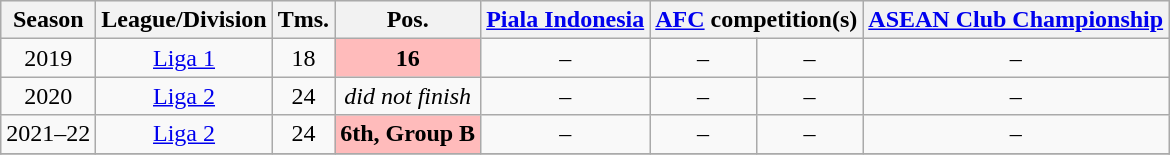<table class="wikitable" style="text-align:center">
<tr style="background:#efefef;">
<th>Season</th>
<th>League/Division</th>
<th>Tms.</th>
<th>Pos.</th>
<th><a href='#'>Piala Indonesia</a></th>
<th colspan=2><a href='#'>AFC</a> competition(s)</th>
<th colspan=2><a href='#'>ASEAN Club Championship</a></th>
</tr>
<tr>
<td>2019</td>
<td><a href='#'>Liga 1</a></td>
<td>18</td>
<td style="background: #FFBBBB;"><strong>16</strong></td>
<td>–</td>
<td>–</td>
<td>–</td>
<td>–</td>
</tr>
<tr>
<td>2020</td>
<td><a href='#'>Liga 2</a></td>
<td>24</td>
<td><em>did not finish</em></td>
<td>–</td>
<td>–</td>
<td>–</td>
<td>–</td>
</tr>
<tr>
<td>2021–22</td>
<td><a href='#'>Liga 2</a></td>
<td>24</td>
<td style="background: #FFBBBB;"><strong>6th, Group B</strong></td>
<td>–</td>
<td>–</td>
<td>–</td>
<td>–</td>
</tr>
<tr>
</tr>
</table>
